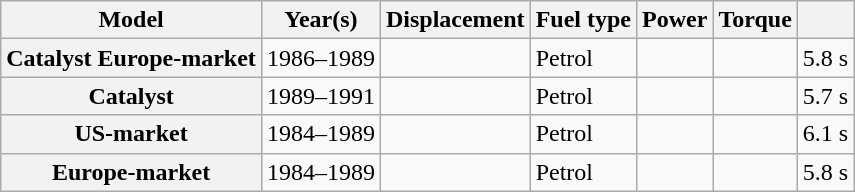<table class="wikitable collapsible">
<tr>
<th>Model</th>
<th>Year(s)</th>
<th>Displacement</th>
<th>Fuel type</th>
<th>Power</th>
<th>Torque</th>
<th></th>
</tr>
<tr>
<th>Catalyst Europe-market</th>
<td>1986–1989</td>
<td></td>
<td>Petrol</td>
<td></td>
<td></td>
<td>5.8 s</td>
</tr>
<tr>
<th>Catalyst</th>
<td>1989–1991</td>
<td></td>
<td>Petrol</td>
<td></td>
<td></td>
<td>5.7 s</td>
</tr>
<tr>
<th>US-market</th>
<td>1984–1989</td>
<td></td>
<td>Petrol</td>
<td></td>
<td></td>
<td>6.1 s</td>
</tr>
<tr>
<th>Europe-market</th>
<td>1984–1989</td>
<td></td>
<td>Petrol</td>
<td></td>
<td></td>
<td>5.8 s</td>
</tr>
</table>
